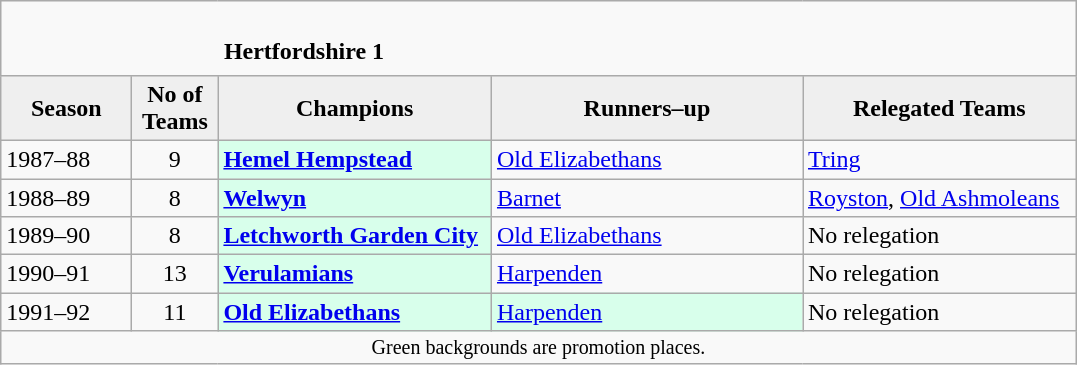<table class="wikitable" style="text-align: left;">
<tr>
<td colspan="11" cellpadding="0" cellspacing="0"><br><table border="0" style="width:100%;" cellpadding="0" cellspacing="0">
<tr>
<td style="width:20%; border:0;"></td>
<td style="border:0;"><strong>Hertfordshire 1</strong></td>
<td style="width:20%; border:0;"></td>
</tr>
</table>
</td>
</tr>
<tr>
<th style="background:#efefef; width:80px;">Season</th>
<th style="background:#efefef; width:50px;">No of Teams</th>
<th style="background:#efefef; width:175px;">Champions</th>
<th style="background:#efefef; width:200px;">Runners–up</th>
<th style="background:#efefef; width:175px;">Relegated Teams</th>
</tr>
<tr align=left>
<td>1987–88</td>
<td style="text-align: center;">9</td>
<td style="background:#d8ffeb;"><strong><a href='#'>Hemel Hempstead</a></strong></td>
<td><a href='#'>Old Elizabethans</a></td>
<td><a href='#'>Tring</a></td>
</tr>
<tr>
<td>1988–89</td>
<td style="text-align: center;">8</td>
<td style="background:#d8ffeb;"><strong><a href='#'>Welwyn</a></strong></td>
<td><a href='#'>Barnet</a></td>
<td><a href='#'>Royston</a>, <a href='#'>Old Ashmoleans</a></td>
</tr>
<tr>
<td>1989–90</td>
<td style="text-align: center;">8</td>
<td style="background:#d8ffeb;"><strong><a href='#'>Letchworth Garden City</a></strong></td>
<td><a href='#'>Old Elizabethans</a></td>
<td>No relegation</td>
</tr>
<tr>
<td>1990–91</td>
<td style="text-align: center;">13</td>
<td style="background:#d8ffeb;"><strong><a href='#'>Verulamians</a></strong></td>
<td><a href='#'>Harpenden</a></td>
<td>No relegation</td>
</tr>
<tr>
<td>1991–92</td>
<td style="text-align: center;">11</td>
<td style="background:#d8ffeb;"><strong><a href='#'>Old Elizabethans</a></strong></td>
<td style="background:#d8ffeb;"><a href='#'>Harpenden</a></td>
<td>No relegation</td>
</tr>
<tr>
<td colspan="15"  style="border:0; font-size:smaller; text-align:center;">Green backgrounds are promotion places.</td>
</tr>
</table>
